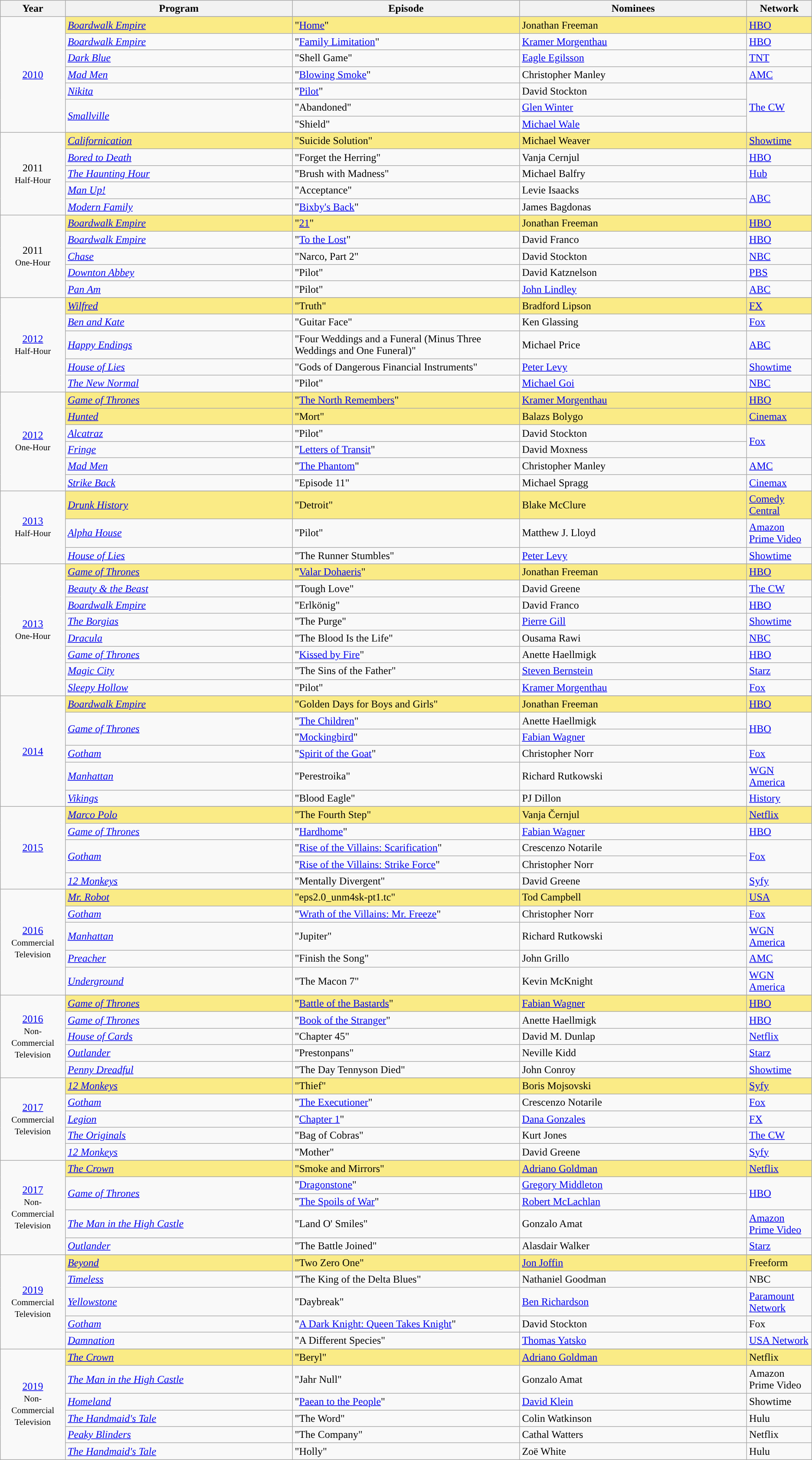<table class="wikitable">
<tr>
<th width="8%">Year</th>
<th width="28%">Program</th>
<th width="28%">Episode</th>
<th width="28%">Nominees</th>
<th width="8%">Network</th>
</tr>
<tr>
<td rowspan="8" style="text-align:center;"><a href='#'>2010</a><br></td>
</tr>
<tr style="background:#FAEB86;">
<td><em><a href='#'>Boardwalk Empire</a></em></td>
<td>"<a href='#'>Home</a>"</td>
<td>Jonathan Freeman</td>
<td><a href='#'>HBO</a></td>
</tr>
<tr>
<td><em><a href='#'>Boardwalk Empire</a></em></td>
<td>"<a href='#'>Family Limitation</a>"</td>
<td><a href='#'>Kramer Morgenthau</a></td>
<td><a href='#'>HBO</a></td>
</tr>
<tr>
<td><em><a href='#'>Dark Blue</a></em></td>
<td>"Shell Game"</td>
<td><a href='#'>Eagle Egilsson</a></td>
<td><a href='#'>TNT</a></td>
</tr>
<tr>
<td><em><a href='#'>Mad Men</a></em></td>
<td>"<a href='#'>Blowing Smoke</a>"</td>
<td>Christopher Manley</td>
<td><a href='#'>AMC</a></td>
</tr>
<tr>
<td><em><a href='#'>Nikita</a></em></td>
<td>"<a href='#'>Pilot</a>"</td>
<td>David Stockton</td>
<td rowspan=3><a href='#'>The CW</a></td>
</tr>
<tr>
<td rowspan=2><em><a href='#'>Smallville</a></em></td>
<td>"Abandoned"</td>
<td><a href='#'>Glen Winter</a></td>
</tr>
<tr>
<td>"Shield"</td>
<td><a href='#'>Michael Wale</a></td>
</tr>
<tr>
<td rowspan="6" style="text-align:center;">2011<br><small>Half-Hour</small><br></td>
</tr>
<tr style="background:#FAEB86;">
<td><em><a href='#'>Californication</a></em></td>
<td>"Suicide Solution"</td>
<td>Michael Weaver</td>
<td><a href='#'>Showtime</a></td>
</tr>
<tr>
<td><em><a href='#'>Bored to Death</a></em></td>
<td>"Forget the Herring"</td>
<td>Vanja Cernjul</td>
<td><a href='#'>HBO</a></td>
</tr>
<tr>
<td><em><a href='#'>The Haunting Hour</a></em></td>
<td>"Brush with Madness"</td>
<td>Michael Balfry</td>
<td><a href='#'>Hub</a></td>
</tr>
<tr>
<td><em><a href='#'>Man Up!</a></em></td>
<td>"Acceptance"</td>
<td>Levie Isaacks</td>
<td rowspan=2><a href='#'>ABC</a></td>
</tr>
<tr>
<td><em><a href='#'>Modern Family</a></em></td>
<td>"<a href='#'>Bixby's Back</a>"</td>
<td>James Bagdonas</td>
</tr>
<tr>
<td rowspan="6" style="text-align:center;">2011<br><small>One-Hour</small><br></td>
</tr>
<tr style="background:#FAEB86;">
<td><em><a href='#'>Boardwalk Empire</a></em></td>
<td>"<a href='#'>21</a>"</td>
<td>Jonathan Freeman</td>
<td><a href='#'>HBO</a></td>
</tr>
<tr>
<td><em><a href='#'>Boardwalk Empire</a></em></td>
<td>"<a href='#'>To the Lost</a>"</td>
<td>David Franco</td>
<td><a href='#'>HBO</a></td>
</tr>
<tr>
<td><em><a href='#'>Chase</a></em></td>
<td>"Narco, Part 2"</td>
<td>David Stockton</td>
<td><a href='#'>NBC</a></td>
</tr>
<tr>
<td><em><a href='#'>Downton Abbey</a></em></td>
<td>"Pilot"</td>
<td>David Katznelson</td>
<td><a href='#'>PBS</a></td>
</tr>
<tr>
<td><em><a href='#'>Pan Am</a></em></td>
<td>"Pilot"</td>
<td><a href='#'>John Lindley</a></td>
<td><a href='#'>ABC</a></td>
</tr>
<tr>
<td rowspan="6" style="text-align:center;"><a href='#'>2012</a><br><small>Half-Hour</small><br></td>
</tr>
<tr style="background:#FAEB86;">
<td><em><a href='#'>Wilfred</a></em></td>
<td>"Truth"</td>
<td>Bradford Lipson</td>
<td><a href='#'>FX</a></td>
</tr>
<tr>
<td><em><a href='#'>Ben and Kate</a></em></td>
<td>"Guitar Face"</td>
<td>Ken Glassing</td>
<td><a href='#'>Fox</a></td>
</tr>
<tr>
<td><em><a href='#'>Happy Endings</a></em></td>
<td>"Four Weddings and a Funeral (Minus Three Weddings and One Funeral)"</td>
<td>Michael Price</td>
<td><a href='#'>ABC</a></td>
</tr>
<tr>
<td><em><a href='#'>House of Lies</a></em></td>
<td>"Gods of Dangerous Financial Instruments"</td>
<td><a href='#'>Peter Levy</a></td>
<td><a href='#'>Showtime</a></td>
</tr>
<tr>
<td><em><a href='#'>The New Normal</a></em></td>
<td>"Pilot"</td>
<td><a href='#'>Michael Goi</a></td>
<td><a href='#'>NBC</a></td>
</tr>
<tr>
<td rowspan="7" style="text-align:center;"><a href='#'>2012</a><br><small>One-Hour</small><br></td>
</tr>
<tr style="background:#FAEB86;">
<td><em><a href='#'>Game of Thrones</a></em></td>
<td>"<a href='#'>The North Remembers</a>"</td>
<td><a href='#'>Kramer Morgenthau</a></td>
<td><a href='#'>HBO</a></td>
</tr>
<tr style="background:#FAEB86;">
<td><em><a href='#'>Hunted</a></em></td>
<td>"Mort"</td>
<td>Balazs Bolygo</td>
<td><a href='#'>Cinemax</a></td>
</tr>
<tr>
<td><em><a href='#'>Alcatraz</a></em></td>
<td>"Pilot"</td>
<td>David Stockton</td>
<td rowspan=2><a href='#'>Fox</a></td>
</tr>
<tr>
<td><em><a href='#'>Fringe</a></em></td>
<td>"<a href='#'>Letters of Transit</a>"</td>
<td>David Moxness</td>
</tr>
<tr>
<td><em><a href='#'>Mad Men</a></em></td>
<td>"<a href='#'>The Phantom</a>"</td>
<td>Christopher Manley</td>
<td><a href='#'>AMC</a></td>
</tr>
<tr>
<td><em><a href='#'>Strike Back</a></em></td>
<td>"Episode 11"</td>
<td>Michael Spragg</td>
<td><a href='#'>Cinemax</a></td>
</tr>
<tr>
<td rowspan="4" style="text-align:center;"><a href='#'>2013</a><br><small>Half-Hour</small><br></td>
</tr>
<tr style="background:#FAEB86;">
<td><em><a href='#'>Drunk History</a></em></td>
<td>"Detroit"</td>
<td>Blake McClure</td>
<td><a href='#'>Comedy Central</a></td>
</tr>
<tr>
<td><em><a href='#'>Alpha House</a></em></td>
<td>"Pilot"</td>
<td>Matthew J. Lloyd</td>
<td><a href='#'>Amazon Prime Video</a></td>
</tr>
<tr>
<td><em><a href='#'>House of Lies</a></em></td>
<td>"The Runner Stumbles"</td>
<td><a href='#'>Peter Levy</a></td>
<td><a href='#'>Showtime</a></td>
</tr>
<tr>
<td rowspan="9" style="text-align:center;"><a href='#'>2013</a><br><small>One-Hour</small><br></td>
</tr>
<tr style="background:#FAEB86;">
<td><em><a href='#'>Game of Thrones</a></em></td>
<td>"<a href='#'>Valar Dohaeris</a>"</td>
<td>Jonathan Freeman</td>
<td><a href='#'>HBO</a></td>
</tr>
<tr>
<td><em><a href='#'>Beauty & the Beast</a></em></td>
<td>"Tough Love"</td>
<td>David Greene</td>
<td><a href='#'>The CW</a></td>
</tr>
<tr>
<td><em><a href='#'>Boardwalk Empire</a></em></td>
<td>"Erlkönig"</td>
<td>David Franco</td>
<td><a href='#'>HBO</a></td>
</tr>
<tr>
<td><em><a href='#'>The Borgias</a></em></td>
<td>"The Purge"</td>
<td><a href='#'>Pierre Gill</a></td>
<td><a href='#'>Showtime</a></td>
</tr>
<tr>
<td><em><a href='#'>Dracula</a></em></td>
<td>"The Blood Is the Life"</td>
<td>Ousama Rawi</td>
<td><a href='#'>NBC</a></td>
</tr>
<tr>
<td><em><a href='#'>Game of Thrones</a></em></td>
<td>"<a href='#'>Kissed by Fire</a>"</td>
<td>Anette Haellmigk</td>
<td><a href='#'>HBO</a></td>
</tr>
<tr>
<td><em><a href='#'>Magic City</a></em></td>
<td>"The Sins of the Father"</td>
<td><a href='#'>Steven Bernstein</a></td>
<td><a href='#'>Starz</a></td>
</tr>
<tr>
<td><em><a href='#'>Sleepy Hollow</a></em></td>
<td>"Pilot"</td>
<td><a href='#'>Kramer Morgenthau</a></td>
<td><a href='#'>Fox</a></td>
</tr>
<tr>
<td rowspan="7" style="text-align:center;"><a href='#'>2014</a><br></td>
</tr>
<tr style="background:#FAEB86;">
<td><em><a href='#'>Boardwalk Empire</a></em></td>
<td>"Golden Days for Boys and Girls"</td>
<td>Jonathan Freeman</td>
<td><a href='#'>HBO</a></td>
</tr>
<tr>
<td rowspan=2><em><a href='#'>Game of Thrones</a></em></td>
<td>"<a href='#'>The Children</a>"</td>
<td>Anette Haellmigk</td>
<td rowspan=2><a href='#'>HBO</a></td>
</tr>
<tr>
<td>"<a href='#'>Mockingbird</a>"</td>
<td><a href='#'>Fabian Wagner</a></td>
</tr>
<tr>
<td><em><a href='#'>Gotham</a></em></td>
<td>"<a href='#'>Spirit of the Goat</a>"</td>
<td>Christopher Norr</td>
<td><a href='#'>Fox</a></td>
</tr>
<tr>
<td><em><a href='#'>Manhattan</a></em></td>
<td>"Perestroika"</td>
<td>Richard Rutkowski</td>
<td><a href='#'>WGN America</a></td>
</tr>
<tr>
<td><em><a href='#'>Vikings</a></em></td>
<td>"Blood Eagle"</td>
<td>PJ Dillon</td>
<td><a href='#'>History</a></td>
</tr>
<tr>
<td rowspan="6" style="text-align:center;"><a href='#'>2015</a><br></td>
</tr>
<tr style="background:#FAEB86;">
<td><em><a href='#'>Marco Polo</a></em></td>
<td>"The Fourth Step"</td>
<td>Vanja Černjul</td>
<td><a href='#'>Netflix</a></td>
</tr>
<tr>
<td><em><a href='#'>Game of Thrones</a></em></td>
<td>"<a href='#'>Hardhome</a>"</td>
<td><a href='#'>Fabian Wagner</a></td>
<td><a href='#'>HBO</a></td>
</tr>
<tr>
<td rowspan=2><em><a href='#'>Gotham</a></em></td>
<td>"<a href='#'>Rise of the Villains: Scarification</a>"</td>
<td>Crescenzo Notarile</td>
<td rowspan=2><a href='#'>Fox</a></td>
</tr>
<tr>
<td>"<a href='#'>Rise of the Villains: Strike Force</a>"</td>
<td>Christopher Norr</td>
</tr>
<tr>
<td><em><a href='#'>12 Monkeys</a></em></td>
<td>"Mentally Divergent"</td>
<td>David Greene</td>
<td><a href='#'>Syfy</a></td>
</tr>
<tr>
<td rowspan="6" style="text-align:center;"><a href='#'>2016</a><br><small>Commercial Television</small><br></td>
</tr>
<tr style="background:#FAEB86;">
<td><em><a href='#'>Mr. Robot</a></em></td>
<td>"eps2.0_unm4sk-pt1.tc"</td>
<td>Tod Campbell</td>
<td><a href='#'>USA</a></td>
</tr>
<tr>
<td><em><a href='#'>Gotham</a></em></td>
<td>"<a href='#'>Wrath of the Villains: Mr. Freeze</a>"</td>
<td>Christopher Norr</td>
<td><a href='#'>Fox</a></td>
</tr>
<tr>
<td><em><a href='#'>Manhattan</a></em></td>
<td>"Jupiter"</td>
<td>Richard Rutkowski</td>
<td><a href='#'>WGN America</a></td>
</tr>
<tr>
<td><em><a href='#'>Preacher</a></em></td>
<td>"Finish the Song"</td>
<td>John Grillo</td>
<td><a href='#'>AMC</a></td>
</tr>
<tr>
<td><em><a href='#'>Underground</a></em></td>
<td>"The Macon 7"</td>
<td>Kevin McKnight</td>
<td><a href='#'>WGN America</a></td>
</tr>
<tr>
<td rowspan="6" style="text-align:center;"><a href='#'>2016</a><br><small>Non-Commercial Television</small><br></td>
</tr>
<tr style="background:#FAEB86;">
<td><em><a href='#'>Game of Thrones</a></em></td>
<td>"<a href='#'>Battle of the Bastards</a>"</td>
<td><a href='#'>Fabian Wagner</a></td>
<td><a href='#'>HBO</a></td>
</tr>
<tr>
<td><em><a href='#'>Game of Thrones</a></em></td>
<td>"<a href='#'>Book of the Stranger</a>"</td>
<td>Anette Haellmigk</td>
<td><a href='#'>HBO</a></td>
</tr>
<tr>
<td><em><a href='#'>House of Cards</a></em></td>
<td>"Chapter 45"</td>
<td>David M. Dunlap</td>
<td><a href='#'>Netflix</a></td>
</tr>
<tr>
<td><em><a href='#'>Outlander</a></em></td>
<td>"Prestonpans"</td>
<td>Neville Kidd</td>
<td><a href='#'>Starz</a></td>
</tr>
<tr>
<td><em><a href='#'>Penny Dreadful</a></em></td>
<td>"The Day Tennyson Died"</td>
<td>John Conroy</td>
<td><a href='#'>Showtime</a></td>
</tr>
<tr>
<td rowspan="6" style="text-align:center;"><a href='#'>2017</a><br><small>Commercial Television</small><br></td>
</tr>
<tr style="background:#FAEB86;">
<td><em><a href='#'>12 Monkeys</a></em></td>
<td>"Thief"</td>
<td>Boris Mojsovski</td>
<td><a href='#'>Syfy</a></td>
</tr>
<tr>
<td><em><a href='#'>Gotham</a></em></td>
<td>"<a href='#'>The Executioner</a>"</td>
<td>Crescenzo Notarile</td>
<td><a href='#'>Fox</a></td>
</tr>
<tr>
<td><em><a href='#'>Legion</a></em></td>
<td>"<a href='#'>Chapter 1</a>"</td>
<td><a href='#'>Dana Gonzales</a></td>
<td><a href='#'>FX</a></td>
</tr>
<tr>
<td><em><a href='#'>The Originals</a></em></td>
<td>"Bag of Cobras"</td>
<td>Kurt Jones</td>
<td><a href='#'>The CW</a></td>
</tr>
<tr>
<td><em><a href='#'>12 Monkeys</a></em></td>
<td>"Mother"</td>
<td>David Greene</td>
<td><a href='#'>Syfy</a></td>
</tr>
<tr>
<td rowspan="6" style="text-align:center;"><a href='#'>2017</a><br><small>Non-Commercial Television</small><br></td>
</tr>
<tr style="background:#FAEB86;">
<td><em><a href='#'>The Crown</a></em></td>
<td>"Smoke and Mirrors"</td>
<td><a href='#'>Adriano Goldman</a></td>
<td><a href='#'>Netflix</a></td>
</tr>
<tr>
<td rowspan=2><em><a href='#'>Game of Thrones</a></em></td>
<td>"<a href='#'>Dragonstone</a>"</td>
<td><a href='#'>Gregory Middleton</a></td>
<td rowspan=2><a href='#'>HBO</a></td>
</tr>
<tr>
<td>"<a href='#'>The Spoils of War</a>"</td>
<td><a href='#'>Robert McLachlan</a></td>
</tr>
<tr>
<td><em><a href='#'>The Man in the High Castle</a></em></td>
<td>"Land O' Smiles"</td>
<td>Gonzalo Amat</td>
<td><a href='#'>Amazon Prime Video</a></td>
</tr>
<tr>
<td><em><a href='#'>Outlander</a></em></td>
<td>"The Battle Joined"</td>
<td>Alasdair Walker</td>
<td><a href='#'>Starz</a></td>
</tr>
<tr>
<td rowspan="6" style="text-align:center;"><a href='#'>2019</a><br><small>Commercial Television</small><br></td>
</tr>
<tr style="background:#FAEB86;">
<td><em><a href='#'>Beyond</a></em></td>
<td>"Two Zero One"</td>
<td><a href='#'>Jon Joffin</a></td>
<td>Freeform</td>
</tr>
<tr>
<td><em><a href='#'>Timeless</a></em></td>
<td>"The King of the Delta Blues"</td>
<td>Nathaniel Goodman</td>
<td>NBC</td>
</tr>
<tr>
<td><em><a href='#'>Yellowstone</a></em></td>
<td>"Daybreak"</td>
<td><a href='#'>Ben Richardson</a></td>
<td><a href='#'>Paramount Network</a></td>
</tr>
<tr>
<td><em><a href='#'>Gotham</a></em></td>
<td>"<a href='#'>A Dark Knight: Queen Takes Knight</a>"</td>
<td>David Stockton</td>
<td>Fox</td>
</tr>
<tr>
<td><em><a href='#'>Damnation</a></em></td>
<td>"A Different Species"</td>
<td><a href='#'>Thomas Yatsko</a></td>
<td><a href='#'>USA Network</a></td>
</tr>
<tr>
<td rowspan="7" style="text-align:center;"><a href='#'>2019</a><br><small>Non-Commercial Television</small><br></td>
</tr>
<tr style="background:#FAEB86;">
<td><em><a href='#'>The Crown</a></em></td>
<td>"Beryl"</td>
<td><a href='#'>Adriano Goldman</a></td>
<td>Netflix</td>
</tr>
<tr>
<td><em><a href='#'>The Man in the High Castle</a></em></td>
<td>"Jahr Null"</td>
<td>Gonzalo Amat</td>
<td>Amazon Prime Video</td>
</tr>
<tr>
<td><em><a href='#'>Homeland</a></em></td>
<td>"<a href='#'>Paean to the People</a>"</td>
<td><a href='#'>David Klein</a></td>
<td>Showtime</td>
</tr>
<tr>
<td><em><a href='#'>The Handmaid's Tale</a></em></td>
<td>"The Word"</td>
<td>Colin Watkinson</td>
<td>Hulu</td>
</tr>
<tr>
<td><em><a href='#'>Peaky Blinders</a></em></td>
<td>"The Company"</td>
<td>Cathal Watters</td>
<td>Netflix</td>
</tr>
<tr>
<td><em><a href='#'>The Handmaid's Tale</a></em></td>
<td>"Holly"</td>
<td>Zoë White</td>
<td>Hulu</td>
</tr>
</table>
